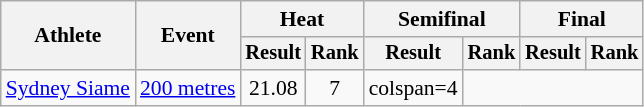<table class="wikitable" style="font-size:90%">
<tr>
<th rowspan="2">Athlete</th>
<th rowspan="2">Event</th>
<th colspan="2">Heat</th>
<th colspan="2">Semifinal</th>
<th colspan="2">Final</th>
</tr>
<tr style="font-size:95%">
<th>Result</th>
<th>Rank</th>
<th>Result</th>
<th>Rank</th>
<th>Result</th>
<th>Rank</th>
</tr>
<tr style=text-align:center>
<td style=text-align:left><a href='#'>Sydney Siame</a></td>
<td style=text-align:left><a href='#'>200 metres</a></td>
<td>21.08</td>
<td>7</td>
<td>colspan=4 </td>
</tr>
</table>
